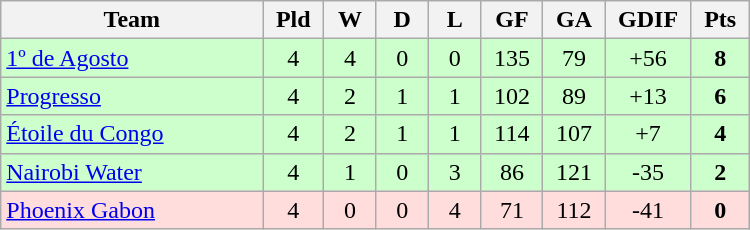<table class=wikitable style="text-align:center" width=500>
<tr>
<th width=25%>Team</th>
<th width=5%>Pld</th>
<th width=5%>W</th>
<th width=5%>D</th>
<th width=5%>L</th>
<th width=5%>GF</th>
<th width=5%>GA</th>
<th width=5%>GDIF</th>
<th width=5%>Pts</th>
</tr>
<tr bgcolor=#ccffcc>
<td align="left"> <a href='#'>1º de Agosto</a></td>
<td>4</td>
<td>4</td>
<td>0</td>
<td>0</td>
<td>135</td>
<td>79</td>
<td>+56</td>
<td><strong>8</strong></td>
</tr>
<tr bgcolor=#ccffcc>
<td align="left"> <a href='#'>Progresso</a></td>
<td>4</td>
<td>2</td>
<td>1</td>
<td>1</td>
<td>102</td>
<td>89</td>
<td>+13</td>
<td><strong>6</strong></td>
</tr>
<tr bgcolor=#ccffcc>
<td align="left"> <a href='#'>Étoile du Congo</a></td>
<td>4</td>
<td>2</td>
<td>1</td>
<td>1</td>
<td>114</td>
<td>107</td>
<td>+7</td>
<td><strong>4</strong></td>
</tr>
<tr bgcolor=#ccffcc>
<td align="left"> <a href='#'>Nairobi Water</a></td>
<td>4</td>
<td>1</td>
<td>0</td>
<td>3</td>
<td>86</td>
<td>121</td>
<td>-35</td>
<td><strong>2</strong></td>
</tr>
<tr bgcolor=#ffdddd>
<td align="left"> <a href='#'>Phoenix Gabon</a></td>
<td>4</td>
<td>0</td>
<td>0</td>
<td>4</td>
<td>71</td>
<td>112</td>
<td>-41</td>
<td><strong>0</strong></td>
</tr>
</table>
